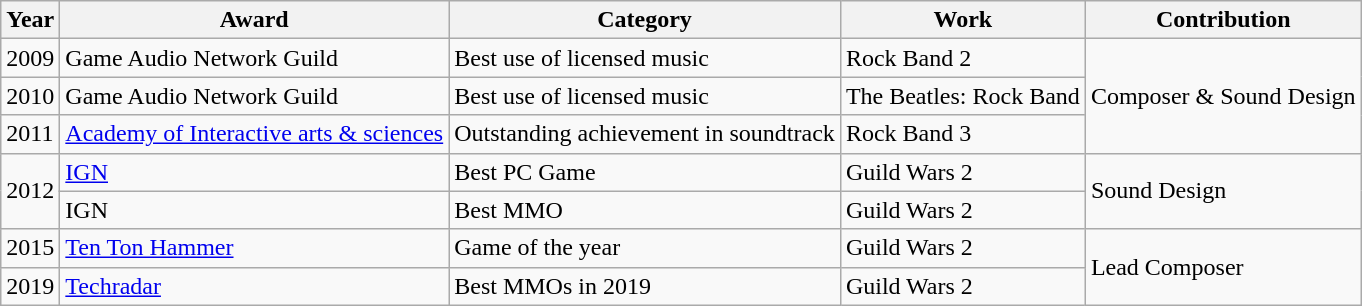<table class="wikitable">
<tr>
<th>Year</th>
<th>Award</th>
<th>Category</th>
<th>Work</th>
<th>Contribution</th>
</tr>
<tr>
<td>2009</td>
<td>Game Audio Network Guild</td>
<td>Best use of licensed music</td>
<td>Rock Band 2</td>
<td rowspan="3">Composer & Sound Design</td>
</tr>
<tr>
<td>2010</td>
<td>Game Audio Network Guild</td>
<td>Best use of licensed music</td>
<td>The Beatles: Rock Band</td>
</tr>
<tr>
<td>2011</td>
<td><a href='#'>Academy of Interactive arts & sciences</a></td>
<td>Outstanding achievement in soundtrack</td>
<td>Rock Band 3</td>
</tr>
<tr>
<td rowspan="2">2012</td>
<td><a href='#'>IGN</a></td>
<td>Best PC Game</td>
<td>Guild Wars 2</td>
<td rowspan="2">Sound Design</td>
</tr>
<tr>
<td>IGN</td>
<td>Best MMO</td>
<td>Guild Wars 2</td>
</tr>
<tr>
<td>2015</td>
<td><a href='#'>Ten Ton Hammer</a></td>
<td>Game of the year</td>
<td>Guild Wars 2</td>
<td rowspan="2">Lead Composer</td>
</tr>
<tr>
<td>2019</td>
<td><a href='#'>Techradar</a></td>
<td>Best MMOs in 2019</td>
<td>Guild Wars 2</td>
</tr>
</table>
